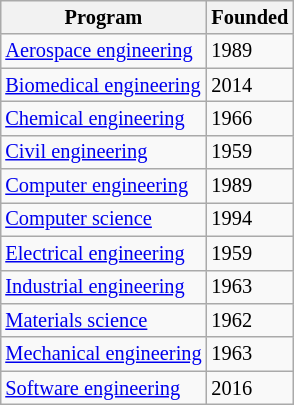<table style="float:right; font-size:85%; margin:10px" "text-align:center; font-size:85%; margin:auto;" class="wikitable">
<tr>
<th>Program</th>
<th>Founded</th>
</tr>
<tr>
<td><a href='#'>Aerospace engineering</a></td>
<td>1989</td>
</tr>
<tr>
<td><a href='#'>Biomedical engineering</a></td>
<td>2014</td>
</tr>
<tr>
<td><a href='#'>Chemical engineering</a></td>
<td>1966</td>
</tr>
<tr>
<td><a href='#'>Civil engineering</a></td>
<td>1959</td>
</tr>
<tr>
<td><a href='#'>Computer engineering</a></td>
<td>1989</td>
</tr>
<tr>
<td><a href='#'>Computer science</a></td>
<td>1994</td>
</tr>
<tr>
<td><a href='#'>Electrical engineering</a></td>
<td>1959</td>
</tr>
<tr>
<td><a href='#'>Industrial engineering</a></td>
<td>1963</td>
</tr>
<tr>
<td><a href='#'>Materials science</a></td>
<td>1962</td>
</tr>
<tr>
<td><a href='#'>Mechanical engineering</a></td>
<td>1963</td>
</tr>
<tr>
<td><a href='#'>Software engineering</a></td>
<td>2016</td>
</tr>
</table>
